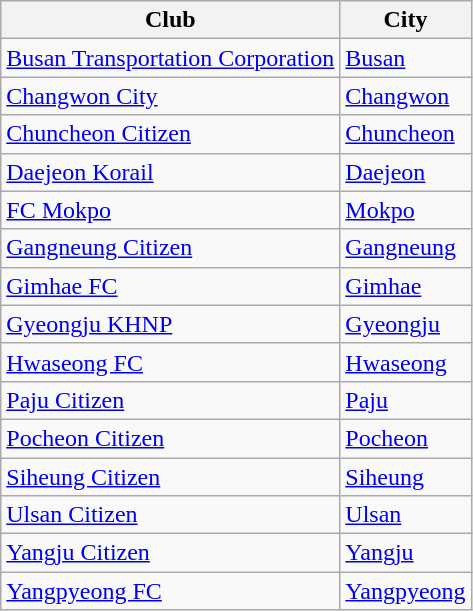<table class="wikitable sortable" style="text-align: left;">
<tr>
<th>Club</th>
<th>City</th>
</tr>
<tr>
<td><a href='#'>Busan Transportation Corporation</a></td>
<td><a href='#'>Busan</a></td>
</tr>
<tr>
<td><a href='#'>Changwon City</a></td>
<td><a href='#'>Changwon</a></td>
</tr>
<tr>
<td><a href='#'>Chuncheon Citizen</a></td>
<td><a href='#'>Chuncheon</a></td>
</tr>
<tr>
<td><a href='#'>Daejeon Korail</a></td>
<td><a href='#'>Daejeon</a></td>
</tr>
<tr>
<td><a href='#'>FC Mokpo</a></td>
<td><a href='#'>Mokpo</a></td>
</tr>
<tr>
<td><a href='#'>Gangneung Citizen</a></td>
<td><a href='#'>Gangneung</a></td>
</tr>
<tr>
<td><a href='#'>Gimhae FC</a></td>
<td><a href='#'>Gimhae</a></td>
</tr>
<tr>
<td><a href='#'>Gyeongju KHNP</a></td>
<td><a href='#'>Gyeongju</a></td>
</tr>
<tr>
<td><a href='#'>Hwaseong FC</a></td>
<td><a href='#'>Hwaseong</a></td>
</tr>
<tr>
<td><a href='#'>Paju Citizen</a></td>
<td><a href='#'>Paju</a></td>
</tr>
<tr>
<td><a href='#'>Pocheon Citizen</a></td>
<td><a href='#'>Pocheon</a></td>
</tr>
<tr>
<td><a href='#'>Siheung Citizen</a></td>
<td><a href='#'>Siheung</a></td>
</tr>
<tr>
<td><a href='#'>Ulsan Citizen</a></td>
<td><a href='#'>Ulsan</a></td>
</tr>
<tr>
<td><a href='#'>Yangju Citizen</a></td>
<td><a href='#'>Yangju</a></td>
</tr>
<tr>
<td><a href='#'>Yangpyeong FC</a></td>
<td><a href='#'>Yangpyeong</a></td>
</tr>
</table>
